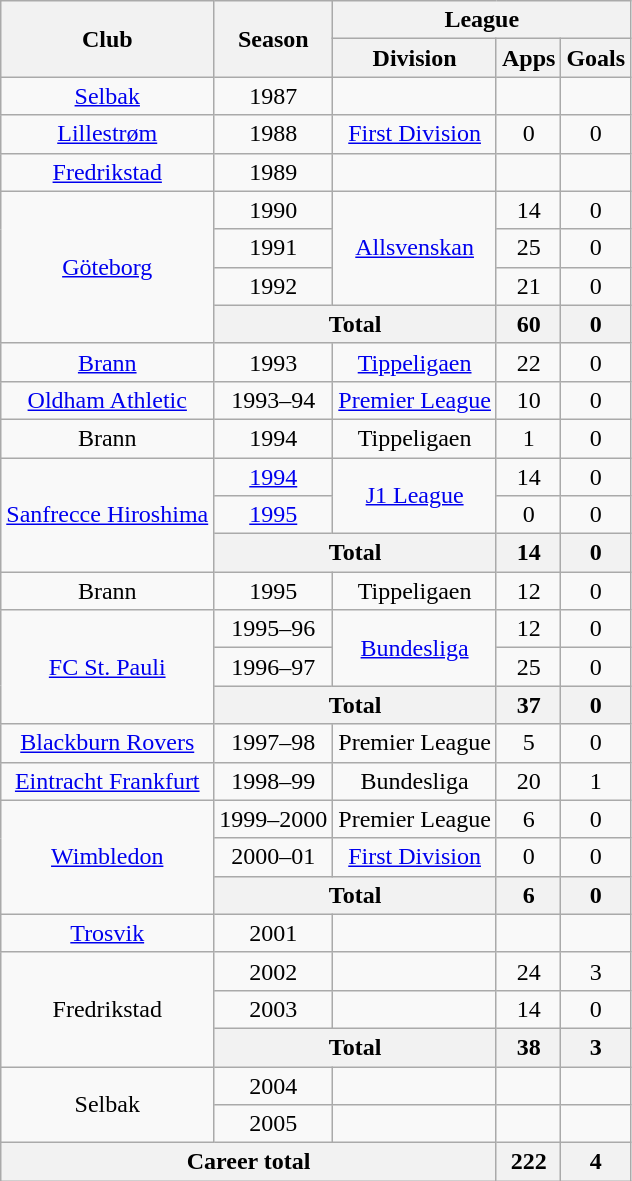<table class="wikitable" style="text-align:center">
<tr>
<th rowspan="2">Club</th>
<th rowspan="2">Season</th>
<th colspan="3">League</th>
</tr>
<tr>
<th>Division</th>
<th>Apps</th>
<th>Goals</th>
</tr>
<tr>
<td><a href='#'>Selbak</a></td>
<td>1987</td>
<td></td>
<td></td>
<td></td>
</tr>
<tr>
<td><a href='#'>Lillestrøm</a></td>
<td>1988</td>
<td><a href='#'>First Division</a></td>
<td>0</td>
<td>0</td>
</tr>
<tr>
<td><a href='#'>Fredrikstad</a></td>
<td>1989</td>
<td></td>
<td></td>
<td></td>
</tr>
<tr>
<td rowspan="4"><a href='#'>Göteborg</a></td>
<td>1990</td>
<td rowspan="3"><a href='#'>Allsvenskan</a></td>
<td>14</td>
<td>0</td>
</tr>
<tr>
<td>1991</td>
<td>25</td>
<td>0</td>
</tr>
<tr>
<td>1992</td>
<td>21</td>
<td>0</td>
</tr>
<tr>
<th colspan="2">Total</th>
<th>60</th>
<th>0</th>
</tr>
<tr>
<td><a href='#'>Brann</a></td>
<td>1993</td>
<td><a href='#'>Tippeligaen</a></td>
<td>22</td>
<td>0</td>
</tr>
<tr>
<td><a href='#'>Oldham Athletic</a></td>
<td>1993–94</td>
<td><a href='#'>Premier League</a></td>
<td>10</td>
<td>0</td>
</tr>
<tr>
<td>Brann</td>
<td>1994</td>
<td>Tippeligaen</td>
<td>1</td>
<td>0</td>
</tr>
<tr>
<td rowspan="3"><a href='#'>Sanfrecce Hiroshima</a></td>
<td><a href='#'>1994</a></td>
<td rowspan="2"><a href='#'>J1 League</a></td>
<td>14</td>
<td>0</td>
</tr>
<tr>
<td><a href='#'>1995</a></td>
<td>0</td>
<td>0</td>
</tr>
<tr>
<th colspan="2">Total</th>
<th>14</th>
<th>0</th>
</tr>
<tr>
<td>Brann</td>
<td>1995</td>
<td>Tippeligaen</td>
<td>12</td>
<td>0</td>
</tr>
<tr>
<td rowspan="3"><a href='#'>FC St. Pauli</a></td>
<td>1995–96</td>
<td rowspan="2"><a href='#'>Bundesliga</a></td>
<td>12</td>
<td>0</td>
</tr>
<tr>
<td>1996–97</td>
<td>25</td>
<td>0</td>
</tr>
<tr>
<th colspan="2">Total</th>
<th>37</th>
<th>0</th>
</tr>
<tr>
<td><a href='#'>Blackburn Rovers</a></td>
<td>1997–98</td>
<td>Premier League</td>
<td>5</td>
<td>0</td>
</tr>
<tr>
<td><a href='#'>Eintracht Frankfurt</a></td>
<td>1998–99</td>
<td>Bundesliga</td>
<td>20</td>
<td>1</td>
</tr>
<tr>
<td rowspan="3"><a href='#'>Wimbledon</a></td>
<td>1999–2000</td>
<td>Premier League</td>
<td>6</td>
<td>0</td>
</tr>
<tr>
<td>2000–01</td>
<td><a href='#'>First Division</a></td>
<td>0</td>
<td>0</td>
</tr>
<tr>
<th colspan="2">Total</th>
<th>6</th>
<th>0</th>
</tr>
<tr>
<td><a href='#'>Trosvik</a></td>
<td>2001</td>
<td></td>
<td></td>
<td></td>
</tr>
<tr>
<td rowspan="3">Fredrikstad</td>
<td>2002</td>
<td></td>
<td>24</td>
<td>3</td>
</tr>
<tr>
<td>2003</td>
<td></td>
<td>14</td>
<td>0</td>
</tr>
<tr>
<th colspan="2">Total</th>
<th>38</th>
<th>3</th>
</tr>
<tr>
<td rowspan="2">Selbak</td>
<td>2004</td>
<td></td>
<td></td>
<td></td>
</tr>
<tr>
<td>2005</td>
<td></td>
<td></td>
<td></td>
</tr>
<tr>
<th colspan="3">Career total</th>
<th>222</th>
<th>4</th>
</tr>
</table>
